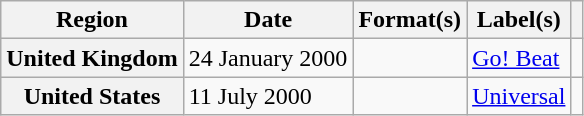<table class="wikitable plainrowheaders">
<tr>
<th scope="col">Region</th>
<th scope="col">Date</th>
<th scope="col">Format(s)</th>
<th scope="col">Label(s)</th>
<th scope="col"></th>
</tr>
<tr>
<th scope="row">United Kingdom</th>
<td>24 January 2000</td>
<td></td>
<td><a href='#'>Go! Beat</a></td>
<td align="center"></td>
</tr>
<tr>
<th scope="row">United States</th>
<td>11 July 2000</td>
<td></td>
<td><a href='#'>Universal</a></td>
<td align="center"></td>
</tr>
</table>
